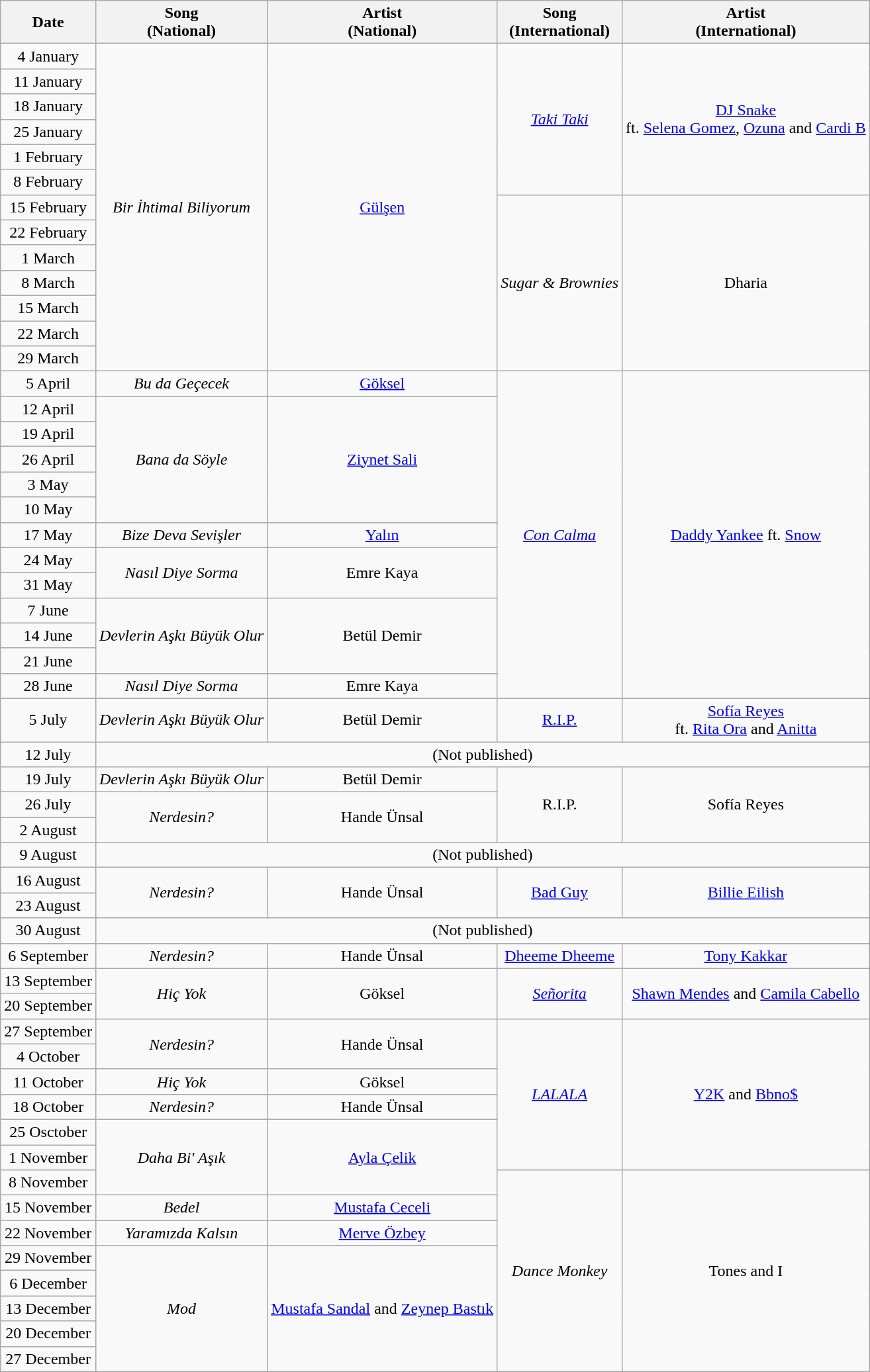<table class="wikitable" style="text-align: center">
<tr>
<th>Date</th>
<th>Song<br>(National)</th>
<th>Artist<br>(National)</th>
<th>Song<br>(International)</th>
<th>Artist <br>(International)</th>
</tr>
<tr>
<td>4 January</td>
<td rowspan=13><em>Bir İhtimal Biliyorum</em></td>
<td rowspan=13><a href='#'>Gülşen</a></td>
<td rowspan=6><em><a href='#'>Taki Taki</a></em></td>
<td rowspan=6><a href='#'>DJ Snake</a><br>ft. <a href='#'>Selena Gomez</a>, <a href='#'>Ozuna</a> and <a href='#'>Cardi B</a></td>
</tr>
<tr>
<td>11 January</td>
</tr>
<tr>
<td>18 January</td>
</tr>
<tr>
<td>25 January</td>
</tr>
<tr>
<td>1 February</td>
</tr>
<tr>
<td>8 February</td>
</tr>
<tr>
<td>15 February</td>
<td rowspan=7><em>Sugar & Brownies</em></td>
<td rowspan=7>Dharia</td>
</tr>
<tr>
<td>22 February</td>
</tr>
<tr>
<td>1 March</td>
</tr>
<tr>
<td>8 March</td>
</tr>
<tr>
<td>15 March</td>
</tr>
<tr>
<td>22 March</td>
</tr>
<tr>
<td>29 March</td>
</tr>
<tr>
<td>5 April</td>
<td><em>Bu da Geçecek</em></td>
<td><a href='#'>Göksel</a></td>
<td rowspan=13><em><a href='#'>Con Calma</a></em></td>
<td rowspan=13><a href='#'>Daddy Yankee</a> ft. <a href='#'>Snow</a></td>
</tr>
<tr>
<td>12 April</td>
<td rowspan=5><em>Bana da Söyle</em></td>
<td rowspan=5><a href='#'>Ziynet Sali</a></td>
</tr>
<tr>
<td>19 April</td>
</tr>
<tr>
<td>26 April</td>
</tr>
<tr>
<td>3 May</td>
</tr>
<tr>
<td>10 May</td>
</tr>
<tr>
<td>17 May</td>
<td><em>Bize Deva Sevişler</em></td>
<td><a href='#'>Yalın</a></td>
</tr>
<tr>
<td>24 May</td>
<td rowspan=2><em>Nasıl Diye Sorma</em></td>
<td rowspan=2>Emre Kaya</td>
</tr>
<tr>
<td>31 May</td>
</tr>
<tr>
<td>7 June</td>
<td rowspan=3><em>Devlerin Aşkı Büyük Olur</em></td>
<td rowspan=3>Betül Demir</td>
</tr>
<tr>
<td>14 June</td>
</tr>
<tr>
<td>21 June</td>
</tr>
<tr>
<td>28 June</td>
<td><em>Nasıl Diye Sorma</em></td>
<td>Emre Kaya</td>
</tr>
<tr>
<td>5 July</td>
<td><em>Devlerin Aşkı Büyük Olur</em></td>
<td>Betül Demir</td>
<td><a href='#'>R.I.P.</a></td>
<td><a href='#'>Sofía Reyes</a><br>ft. <a href='#'>Rita Ora</a> and <a href='#'>Anitta</a></td>
</tr>
<tr>
<td>12 July</td>
<td colspan=4>(Not published)</td>
</tr>
<tr>
<td>19 July</td>
<td><em>Devlerin Aşkı Büyük Olur</em></td>
<td>Betül Demir</td>
<td rowspan=3>R.I.P.</td>
<td rowspan=3>Sofía Reyes</td>
</tr>
<tr>
<td>26 July</td>
<td rowspan=2><em>Nerdesin?</em> </td>
<td rowspan=2>Hande Ünsal</td>
</tr>
<tr>
<td>2 August</td>
</tr>
<tr>
<td>9 August</td>
<td colspan=4>(Not published)</td>
</tr>
<tr>
<td>16 August</td>
<td rowspan=2><em>Nerdesin?</em> </td>
<td rowspan=2>Hande Ünsal</td>
<td rowspan=2><a href='#'>Bad Guy</a></td>
<td rowspan=2><a href='#'>Billie Eilish</a></td>
</tr>
<tr>
<td>23 August</td>
</tr>
<tr>
<td>30 August</td>
<td colspan=4>(Not published)</td>
</tr>
<tr>
<td>6 September</td>
<td><em>Nerdesin?</em> </td>
<td>Hande Ünsal</td>
<td><a href='#'>Dheeme Dheeme</a></td>
<td><a href='#'>Tony Kakkar</a></td>
</tr>
<tr>
<td>13 September</td>
<td rowspan=2><em>Hiç Yok</em> </td>
<td rowspan=2>Göksel</td>
<td rowspan=2><em><a href='#'>Señorita</a></em> </td>
<td rowspan=2><a href='#'>Shawn Mendes</a> and <a href='#'>Camila Cabello</a></td>
</tr>
<tr>
<td>20 September</td>
</tr>
<tr>
<td>27 September</td>
<td rowspan=2><em>Nerdesin?</em> </td>
<td rowspan=2>Hande Ünsal</td>
<td rowspan=6><em><a href='#'>LALALA</a></em><br></td>
<td rowspan=6><a href='#'>Y2K</a> and <a href='#'>Bbno$</a></td>
</tr>
<tr>
<td>4 October</td>
</tr>
<tr>
<td>11 October</td>
<td><em>Hiç Yok</em> </td>
<td>Göksel</td>
</tr>
<tr>
<td>18 October</td>
<td><em>Nerdesin?</em> </td>
<td>Hande Ünsal</td>
</tr>
<tr>
<td>25 Osctober</td>
<td rowspan=3><em>Daha Bi' Aşık</em><br></td>
<td rowspan=3><a href='#'>Ayla Çelik</a></td>
</tr>
<tr>
<td>1 November</td>
</tr>
<tr>
<td>8 November</td>
<td rowspan=8><em>Dance Monkey</em> </td>
<td rowspan=8>Tones and I</td>
</tr>
<tr>
<td>15 November</td>
<td><em>Bedel</em> </td>
<td><a href='#'>Mustafa Ceceli</a></td>
</tr>
<tr>
<td>22 November</td>
<td><em>Yaramızda Kalsın</em> </td>
<td><a href='#'>Merve Özbey</a></td>
</tr>
<tr>
<td>29 November</td>
<td rowspan=5><em>Mod</em> </td>
<td rowspan=5><a href='#'>Mustafa Sandal</a> and <a href='#'>Zeynep Bastık</a></td>
</tr>
<tr>
<td>6 December</td>
</tr>
<tr>
<td>13 December</td>
</tr>
<tr>
<td>20 December</td>
</tr>
<tr>
<td>27 December</td>
</tr>
</table>
